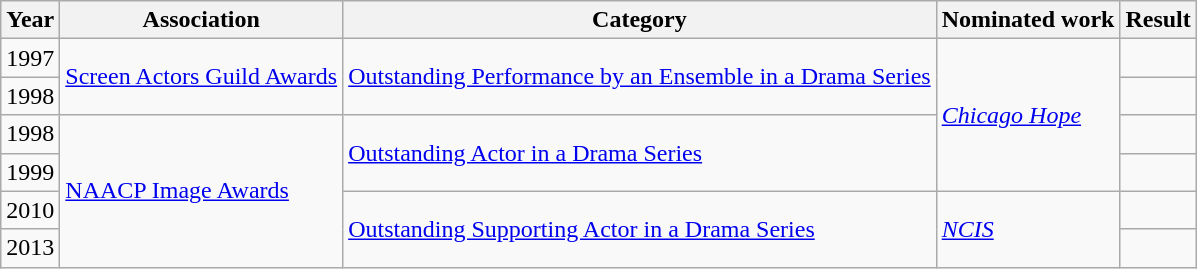<table class="wikitable">
<tr>
<th>Year</th>
<th>Association</th>
<th>Category</th>
<th>Nominated work</th>
<th>Result</th>
</tr>
<tr>
<td>1997</td>
<td rowspan="2"><a href='#'>Screen Actors Guild Awards</a></td>
<td rowspan="2"><a href='#'>Outstanding Performance by an Ensemble in a Drama Series</a></td>
<td rowspan="4"><em><a href='#'>Chicago Hope</a></em></td>
<td></td>
</tr>
<tr>
<td>1998</td>
<td></td>
</tr>
<tr>
<td>1998</td>
<td rowspan="4"><a href='#'>NAACP Image Awards</a></td>
<td rowspan="2"><a href='#'>Outstanding Actor in a Drama Series</a></td>
<td></td>
</tr>
<tr>
<td>1999</td>
<td></td>
</tr>
<tr>
<td>2010</td>
<td rowspan="2"><a href='#'>Outstanding Supporting Actor in a Drama Series</a></td>
<td rowspan="2"><em><a href='#'>NCIS</a></em></td>
<td></td>
</tr>
<tr>
<td>2013</td>
<td></td>
</tr>
</table>
